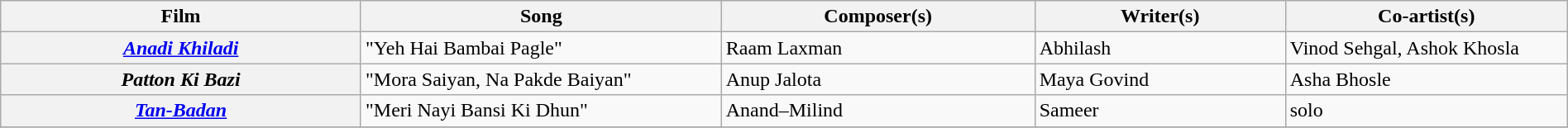<table class="wikitable plainrowheaders" width="100%" textcolor:#000;">
<tr>
<th scope="col" width=23%>Film</th>
<th scope="col" width=23%>Song</th>
<th scope="col" width=20%>Composer(s)</th>
<th scope="col" width=16%>Writer(s)</th>
<th scope="col" width=18%>Co-artist(s)</th>
</tr>
<tr>
<th><em><a href='#'>Anadi Khiladi</a></em></th>
<td>"Yeh Hai Bambai Pagle"</td>
<td>Raam Laxman</td>
<td>Abhilash</td>
<td>Vinod Sehgal, Ashok Khosla</td>
</tr>
<tr>
<th><em>Patton Ki Bazi</em></th>
<td>"Mora Saiyan, Na Pakde Baiyan"</td>
<td>Anup Jalota</td>
<td>Maya Govind</td>
<td>Asha Bhosle</td>
</tr>
<tr>
<th><em><a href='#'>Tan-Badan</a></em></th>
<td>"Meri Nayi Bansi Ki Dhun"</td>
<td>Anand–Milind</td>
<td>Sameer</td>
<td>solo</td>
</tr>
<tr>
</tr>
</table>
